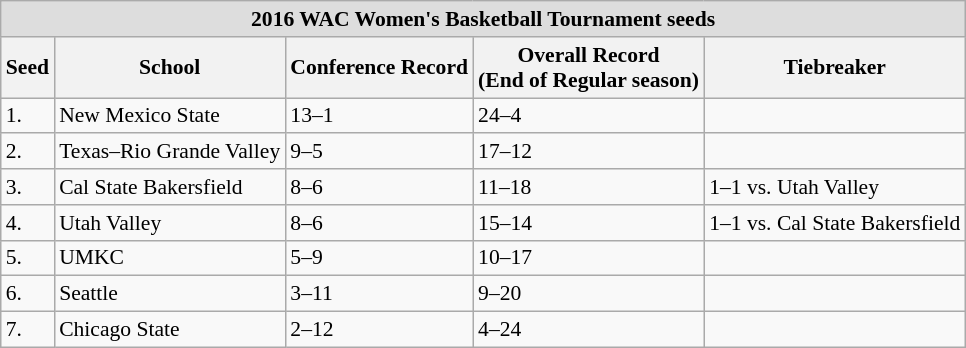<table class="wikitable" style="white-space:nowrap; font-size:90%;">
<tr>
<td colspan="7" style="text-align:center; background:#DDDDDD; font:#000000"><strong>2016 WAC Women's Basketball Tournament seeds</strong></td>
</tr>
<tr bgcolor="#efefef">
<th>Seed</th>
<th>School</th>
<th>Conference Record</th>
<th>Overall Record <br>(End of Regular season)</th>
<th>Tiebreaker</th>
</tr>
<tr>
<td>1.</td>
<td>New Mexico State</td>
<td>13–1</td>
<td>24–4</td>
<td></td>
</tr>
<tr>
<td>2.</td>
<td>Texas–Rio Grande Valley</td>
<td>9–5</td>
<td>17–12</td>
<td></td>
</tr>
<tr>
<td>3.</td>
<td>Cal State Bakersfield</td>
<td>8–6</td>
<td>11–18</td>
<td>1–1 vs. Utah Valley</td>
</tr>
<tr>
<td>4.</td>
<td>Utah Valley</td>
<td>8–6</td>
<td>15–14</td>
<td>1–1 vs. Cal State Bakersfield</td>
</tr>
<tr>
<td>5.</td>
<td>UMKC</td>
<td>5–9</td>
<td>10–17</td>
<td></td>
</tr>
<tr>
<td>6.</td>
<td>Seattle</td>
<td>3–11</td>
<td>9–20</td>
<td></td>
</tr>
<tr>
<td>7.</td>
<td>Chicago State</td>
<td>2–12</td>
<td>4–24</td>
<td></td>
</tr>
</table>
